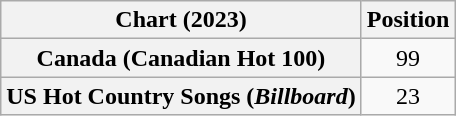<table class="wikitable sortable plainrowheaders" style="text-align:center">
<tr>
<th scope="col">Chart (2023)</th>
<th scope="col">Position</th>
</tr>
<tr>
<th scope="row">Canada (Canadian Hot 100)</th>
<td>99</td>
</tr>
<tr>
<th scope="row">US Hot Country Songs (<em>Billboard</em>)</th>
<td>23</td>
</tr>
</table>
